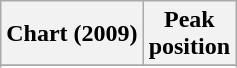<table class="wikitable sortable plainrowheaders">
<tr>
<th scope="col">Chart (2009)</th>
<th scope="col">Peak<br>position</th>
</tr>
<tr>
</tr>
<tr>
</tr>
<tr>
</tr>
</table>
